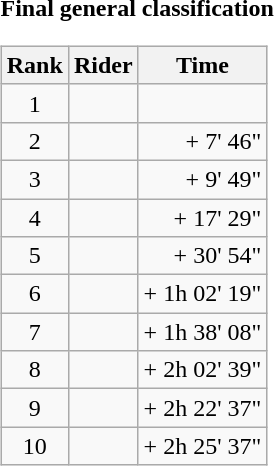<table>
<tr>
<td><strong>Final general classification</strong><br><table class="wikitable">
<tr>
<th scope="col">Rank</th>
<th scope="col">Rider</th>
<th scope="col">Time</th>
</tr>
<tr>
<td style="text-align:center;">1</td>
<td></td>
<td style="text-align:right;"></td>
</tr>
<tr>
<td style="text-align:center;">2</td>
<td></td>
<td style="text-align:right;">+ 7' 46"</td>
</tr>
<tr>
<td style="text-align:center;">3</td>
<td></td>
<td style="text-align:right;">+ 9' 49"</td>
</tr>
<tr>
<td style="text-align:center;">4</td>
<td></td>
<td style="text-align:right;">+ 17' 29"</td>
</tr>
<tr>
<td style="text-align:center;">5</td>
<td></td>
<td style="text-align:right;">+ 30' 54"</td>
</tr>
<tr>
<td style="text-align:center;">6</td>
<td></td>
<td style="text-align:right;">+ 1h 02' 19"</td>
</tr>
<tr>
<td style="text-align:center;">7</td>
<td></td>
<td style="text-align:right;">+ 1h 38' 08"</td>
</tr>
<tr>
<td style="text-align:center;">8</td>
<td></td>
<td style="text-align:right;">+ 2h 02' 39"</td>
</tr>
<tr>
<td style="text-align:center;">9</td>
<td></td>
<td style="text-align:right;">+ 2h 22' 37"</td>
</tr>
<tr>
<td style="text-align:center;">10</td>
<td></td>
<td style="text-align:right;">+ 2h 25' 37"</td>
</tr>
</table>
</td>
</tr>
</table>
